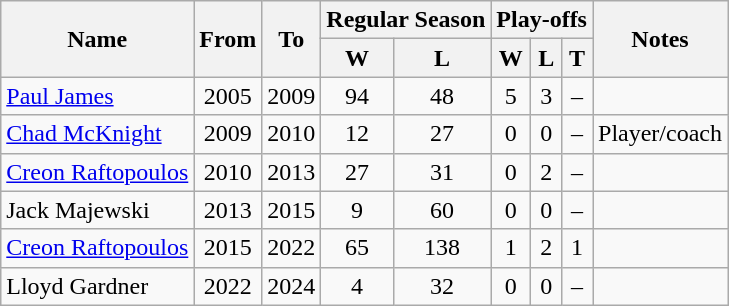<table class="wikitable" style="text-align:center">
<tr>
<th rowspan="2">Name</th>
<th rowspan="2">From</th>
<th rowspan="2">To</th>
<th colspan="2">Regular Season</th>
<th colspan="3">Play-offs</th>
<th rowspan="2">Notes</th>
</tr>
<tr>
<th>W</th>
<th>L</th>
<th>W</th>
<th>L</th>
<th>T</th>
</tr>
<tr>
<td align="left"> <a href='#'>Paul James</a></td>
<td>2005</td>
<td>2009</td>
<td>94</td>
<td>48</td>
<td>5</td>
<td>3</td>
<td>–</td>
<td></td>
</tr>
<tr>
<td align="left"> <a href='#'>Chad McKnight</a></td>
<td>2009</td>
<td>2010</td>
<td>12</td>
<td>27</td>
<td>0</td>
<td>0</td>
<td>–</td>
<td>Player/coach</td>
</tr>
<tr>
<td align="left"> <a href='#'>Creon Raftopoulos</a></td>
<td>2010</td>
<td>2013</td>
<td>27</td>
<td>31</td>
<td>0</td>
<td>2</td>
<td>–</td>
<td></td>
</tr>
<tr>
<td align="left"> Jack Majewski</td>
<td>2013</td>
<td>2015</td>
<td>9</td>
<td>60</td>
<td>0</td>
<td>0</td>
<td>–</td>
<td></td>
</tr>
<tr>
<td align="left"> <a href='#'>Creon Raftopoulos</a></td>
<td>2015</td>
<td>2022</td>
<td>65</td>
<td>138</td>
<td>1</td>
<td>2</td>
<td>1</td>
</tr>
<tr>
<td align="left"> Lloyd Gardner</td>
<td>2022</td>
<td>2024</td>
<td>4</td>
<td>32</td>
<td>0</td>
<td>0</td>
<td>–</td>
<td></td>
</tr>
</table>
